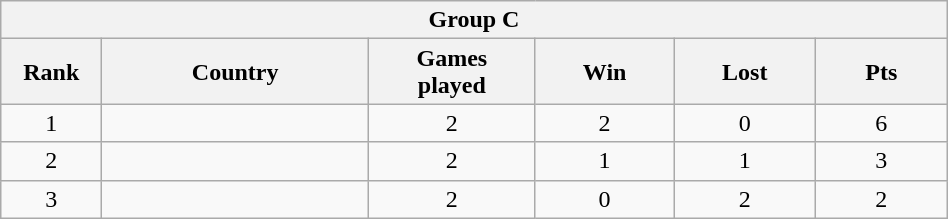<table class="wikitable" style= "text-align: center; Width:50%">
<tr>
<th colspan= 6>Group C</th>
</tr>
<tr>
<th width=2%>Rank</th>
<th width=10%>Country</th>
<th width=5%>Games <br> played</th>
<th width=5%>Win</th>
<th width=5%>Lost</th>
<th width=5%>Pts</th>
</tr>
<tr>
<td>1</td>
<td style= "text-align: left"></td>
<td>2</td>
<td>2</td>
<td>0</td>
<td>6</td>
</tr>
<tr>
<td>2</td>
<td style= "text-align: left"></td>
<td>2</td>
<td>1</td>
<td>1</td>
<td>3</td>
</tr>
<tr>
<td>3</td>
<td style= "text-align: left"></td>
<td>2</td>
<td>0</td>
<td>2</td>
<td>2</td>
</tr>
</table>
